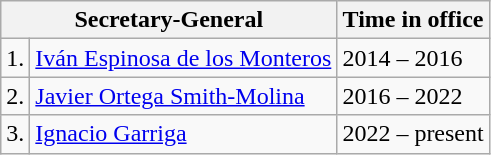<table class="wikitable">
<tr>
<th colspan="2">Secretary-General</th>
<th>Time in office</th>
</tr>
<tr>
<td>1.</td>
<td><a href='#'>Iván Espinosa de los Monteros</a></td>
<td>2014 – 2016</td>
</tr>
<tr>
<td>2.</td>
<td><a href='#'>Javier Ortega Smith-Molina</a></td>
<td>2016 – 2022</td>
</tr>
<tr>
<td>3.</td>
<td><a href='#'>Ignacio Garriga</a></td>
<td>2022 – present</td>
</tr>
</table>
